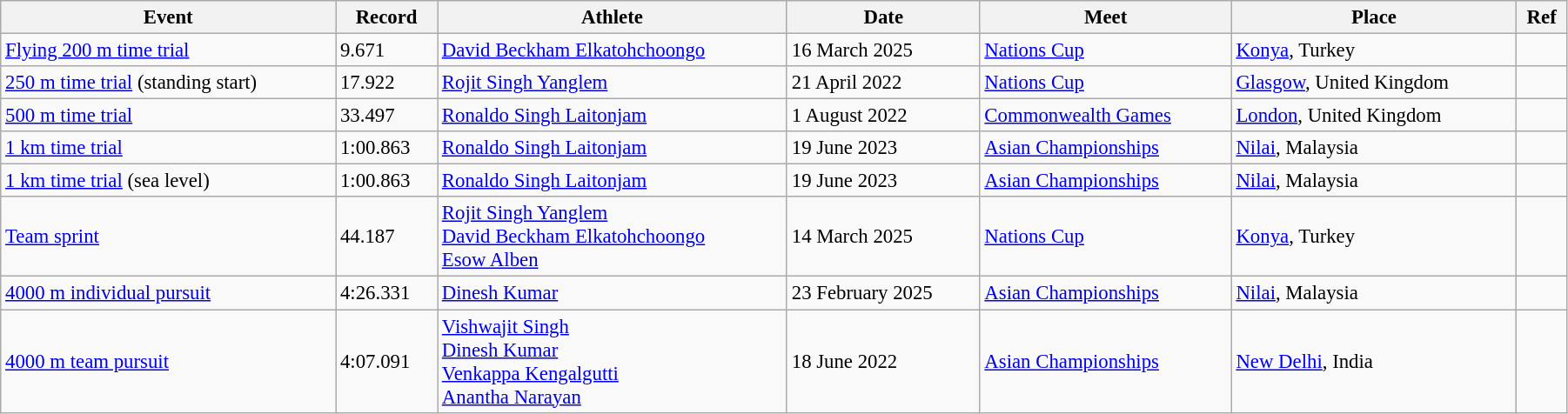<table class="wikitable" style="font-size:95%; width: 95%;">
<tr>
<th>Event</th>
<th>Record</th>
<th>Athlete</th>
<th>Date</th>
<th>Meet</th>
<th>Place</th>
<th>Ref</th>
</tr>
<tr>
<td><a href='#'>Flying 200 m time trial</a></td>
<td>9.671</td>
<td><a href='#'>David Beckham Elkatohchoongo</a></td>
<td>16 March 2025</td>
<td><a href='#'>Nations Cup</a></td>
<td><a href='#'>Konya</a>, Turkey</td>
<td></td>
</tr>
<tr>
<td><a href='#'>250 m time trial</a> (standing start)</td>
<td>17.922</td>
<td><a href='#'>Rojit Singh Yanglem</a></td>
<td>21 April 2022</td>
<td><a href='#'>Nations Cup</a></td>
<td><a href='#'>Glasgow</a>, United Kingdom</td>
<td></td>
</tr>
<tr>
<td><a href='#'>500 m time trial</a></td>
<td>33.497</td>
<td><a href='#'>Ronaldo Singh Laitonjam</a></td>
<td>1 August 2022</td>
<td><a href='#'>Commonwealth Games</a></td>
<td><a href='#'>London</a>, United Kingdom</td>
<td></td>
</tr>
<tr>
<td><a href='#'>1 km time trial</a></td>
<td>1:00.863</td>
<td><a href='#'>Ronaldo Singh Laitonjam</a></td>
<td>19 June 2023</td>
<td><a href='#'>Asian Championships</a></td>
<td><a href='#'>Nilai</a>, Malaysia</td>
<td></td>
</tr>
<tr>
<td><a href='#'>1 km time trial</a> (sea level)</td>
<td>1:00.863</td>
<td><a href='#'>Ronaldo Singh Laitonjam</a></td>
<td>19 June 2023</td>
<td><a href='#'>Asian Championships</a></td>
<td><a href='#'>Nilai</a>, Malaysia</td>
<td></td>
</tr>
<tr>
<td><a href='#'>Team sprint</a></td>
<td>44.187</td>
<td><a href='#'>Rojit Singh Yanglem</a><br><a href='#'>David Beckham Elkatohchoongo</a><br><a href='#'>Esow Alben</a></td>
<td>14 March 2025</td>
<td><a href='#'>Nations Cup</a></td>
<td><a href='#'>Konya</a>, Turkey</td>
<td></td>
</tr>
<tr>
<td><a href='#'>4000 m individual pursuit</a></td>
<td>4:26.331</td>
<td><a href='#'>Dinesh Kumar</a></td>
<td>23 February 2025</td>
<td><a href='#'>Asian Championships</a></td>
<td><a href='#'>Nilai</a>, Malaysia</td>
<td></td>
</tr>
<tr>
<td><a href='#'>4000 m team pursuit</a></td>
<td>4:07.091</td>
<td><a href='#'>Vishwajit Singh</a><br><a href='#'>Dinesh Kumar</a><br><a href='#'>Venkappa Kengalgutti</a><br><a href='#'>Anantha Narayan</a></td>
<td>18 June 2022</td>
<td><a href='#'>Asian Championships</a></td>
<td><a href='#'>New Delhi</a>, India</td>
<td></td>
</tr>
</table>
